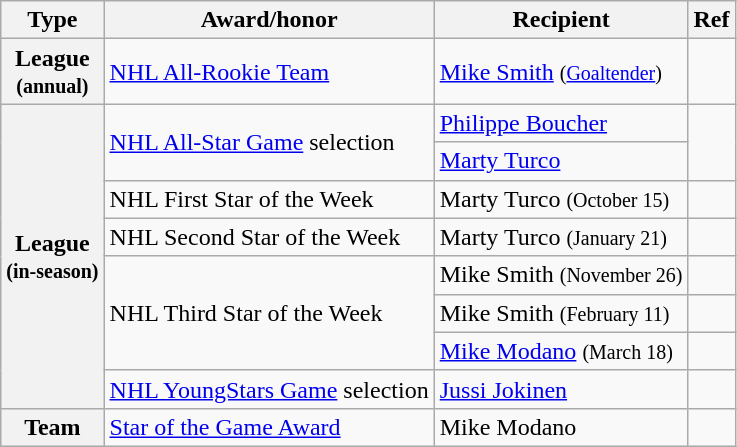<table class="wikitable">
<tr>
<th scope="col">Type</th>
<th scope="col">Award/honor</th>
<th scope="col">Recipient</th>
<th scope="col">Ref</th>
</tr>
<tr>
<th scope="row">League<br><small>(annual)</small></th>
<td><a href='#'>NHL All-Rookie Team</a></td>
<td><a href='#'>Mike Smith</a> <small>(<a href='#'>Goaltender</a>)</small></td>
<td></td>
</tr>
<tr>
<th scope="row" rowspan="8">League<br><small>(in-season)</small></th>
<td rowspan="2"><a href='#'>NHL All-Star Game</a> selection</td>
<td><a href='#'>Philippe Boucher</a></td>
<td rowspan="2"></td>
</tr>
<tr>
<td><a href='#'>Marty Turco</a></td>
</tr>
<tr>
<td>NHL First Star of the Week</td>
<td>Marty Turco <small>(October 15)</small></td>
<td></td>
</tr>
<tr>
<td>NHL Second Star of the Week</td>
<td>Marty Turco <small>(January 21)</small></td>
<td></td>
</tr>
<tr>
<td rowspan="3">NHL Third Star of the Week</td>
<td>Mike Smith <small>(November 26)</small></td>
<td></td>
</tr>
<tr>
<td>Mike Smith <small>(February 11)</small></td>
<td></td>
</tr>
<tr>
<td><a href='#'>Mike Modano</a> <small>(March 18)</small></td>
<td></td>
</tr>
<tr>
<td><a href='#'>NHL YoungStars Game</a> selection</td>
<td><a href='#'>Jussi Jokinen</a></td>
<td></td>
</tr>
<tr>
<th scope="row">Team</th>
<td><a href='#'>Star of the Game Award</a></td>
<td>Mike Modano</td>
<td></td>
</tr>
</table>
